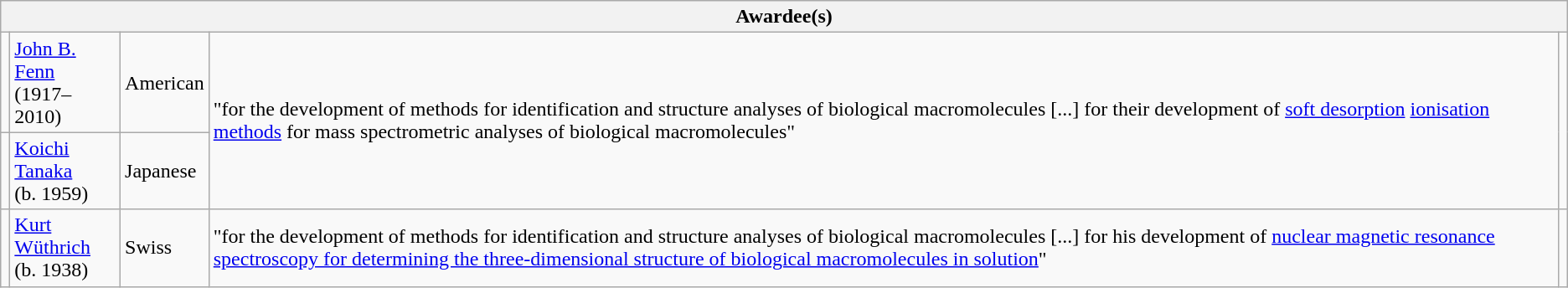<table class="wikitable">
<tr>
<th colspan="5">Awardee(s)</th>
</tr>
<tr>
<td></td>
<td><a href='#'>John B. Fenn</a><br>(1917–2010)</td>
<td> American</td>
<td rowspan="2">"for the development of methods for identification and structure analyses of biological macromolecules [...] for their development of <a href='#'>soft desorption</a> <a href='#'>ionisation methods</a> for mass spectrometric analyses of biological macromolecules"</td>
<td rowspan="2"></td>
</tr>
<tr>
<td></td>
<td><a href='#'>Koichi Tanaka</a><br>(b. 1959)</td>
<td> Japanese</td>
</tr>
<tr>
<td></td>
<td><a href='#'>Kurt Wüthrich</a><br>(b. 1938)</td>
<td> Swiss</td>
<td>"for the development of methods for identification and structure analyses of biological macromolecules [...] for his development of <a href='#'>nuclear magnetic resonance spectroscopy for determining the three-dimensional structure of biological macromolecules in solution</a>"</td>
<td></td>
</tr>
</table>
